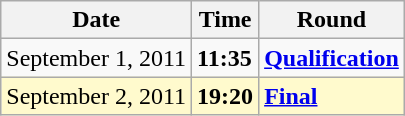<table class="wikitable">
<tr>
<th>Date</th>
<th>Time</th>
<th>Round</th>
</tr>
<tr>
<td>September 1, 2011</td>
<td><strong>11:35</strong></td>
<td><strong><a href='#'>Qualification</a></strong></td>
</tr>
<tr style=background:lemonchiffon>
<td>September 2, 2011</td>
<td><strong>19:20</strong></td>
<td><strong><a href='#'>Final</a></strong></td>
</tr>
</table>
